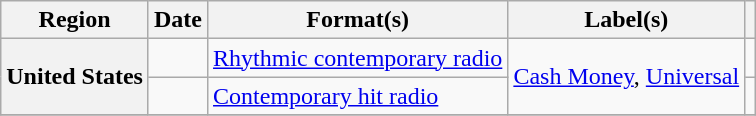<table class="wikitable plainrowheaders" style="text-align:left">
<tr>
<th scope="col">Region</th>
<th scope="col">Date</th>
<th scope="col">Format(s)</th>
<th scope="col">Label(s)</th>
<th scope="col"></th>
</tr>
<tr>
<th scope="row" rowspan="2">United States</th>
<td></td>
<td><a href='#'>Rhythmic contemporary radio</a></td>
<td rowspan="2"><a href='#'>Cash Money</a>, <a href='#'>Universal</a></td>
<td></td>
</tr>
<tr>
<td></td>
<td><a href='#'>Contemporary hit radio</a></td>
<td></td>
</tr>
<tr>
</tr>
</table>
